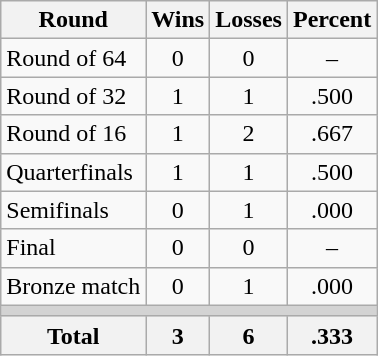<table class=wikitable>
<tr>
<th>Round</th>
<th>Wins</th>
<th>Losses</th>
<th>Percent</th>
</tr>
<tr align=center>
<td align=left>Round of 64</td>
<td>0</td>
<td>0</td>
<td>–</td>
</tr>
<tr align=center>
<td align=left>Round of 32</td>
<td>1</td>
<td>1</td>
<td>.500</td>
</tr>
<tr align=center>
<td align=left>Round of 16</td>
<td>1</td>
<td>2</td>
<td>.667</td>
</tr>
<tr align=center>
<td align=left>Quarterfinals</td>
<td>1</td>
<td>1</td>
<td>.500</td>
</tr>
<tr align=center>
<td align=left>Semifinals</td>
<td>0</td>
<td>1</td>
<td>.000</td>
</tr>
<tr align=center>
<td align=left>Final</td>
<td>0</td>
<td>0</td>
<td>–</td>
</tr>
<tr align=center>
<td align=left>Bronze match</td>
<td>0</td>
<td>1</td>
<td>.000</td>
</tr>
<tr>
<td colspan=4 bgcolor=lightgray></td>
</tr>
<tr>
<th>Total</th>
<th>3</th>
<th>6</th>
<th>.333</th>
</tr>
</table>
